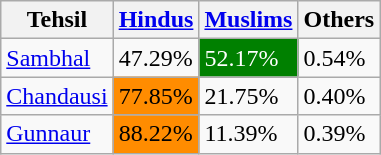<table class = "wikitable sortable">
<tr>
<th>Tehsil</th>
<th><a href='#'>Hindus</a></th>
<th><a href='#'>Muslims</a></th>
<th>Others</th>
</tr>
<tr>
<td><a href='#'>Sambhal</a></td>
<td>47.29%</td>
<td style="background:green;color:white">52.17%</td>
<td>0.54%</td>
</tr>
<tr>
<td><a href='#'>Chandausi</a></td>
<td style="background:darkorange">77.85%</td>
<td>21.75%</td>
<td>0.40%</td>
</tr>
<tr>
<td><a href='#'>Gunnaur</a></td>
<td style="background:darkorange">88.22%</td>
<td>11.39%</td>
<td>0.39%</td>
</tr>
</table>
